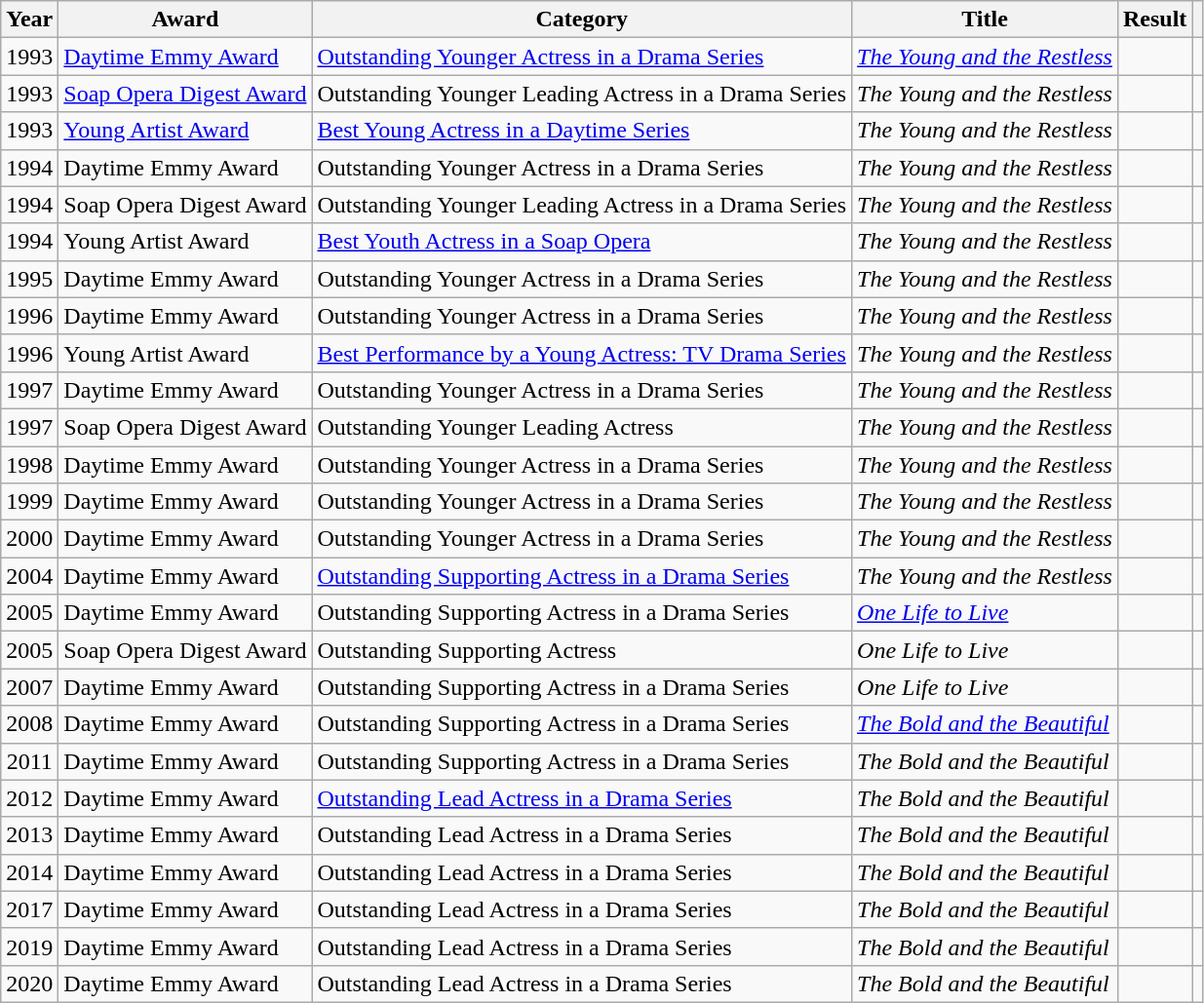<table class="wikitable sortable plainrowheaders">
<tr>
<th scope="col">Year</th>
<th scope="col">Award</th>
<th scope="col">Category</th>
<th scope="col">Title</th>
<th scope="col">Result</th>
<th scope="col" class="unsortable"></th>
</tr>
<tr>
<td style="text-align:center">1993</td>
<td><a href='#'>Daytime Emmy Award</a></td>
<td><a href='#'>Outstanding Younger Actress in a Drama Series</a></td>
<td><em><a href='#'>The Young and the Restless</a></em></td>
<td></td>
<td style="text-align:center"></td>
</tr>
<tr>
<td style="text-align:center">1993</td>
<td><a href='#'>Soap Opera Digest Award</a></td>
<td>Outstanding Younger Leading Actress in a Drama Series</td>
<td><em>The Young and the Restless</em></td>
<td></td>
<td style="text-align:center"></td>
</tr>
<tr>
<td style="text-align:center">1993</td>
<td><a href='#'>Young Artist Award</a></td>
<td><a href='#'>Best Young Actress in a Daytime Series</a></td>
<td><em>The Young and the Restless</em></td>
<td></td>
<td style="text-align:center"></td>
</tr>
<tr>
<td style="text-align:center">1994</td>
<td>Daytime Emmy Award</td>
<td>Outstanding Younger Actress in a Drama Series</td>
<td><em>The Young and the Restless</em></td>
<td></td>
<td style="text-align:center"></td>
</tr>
<tr>
<td style="text-align:center">1994</td>
<td>Soap Opera Digest Award</td>
<td>Outstanding Younger Leading Actress in a Drama Series</td>
<td><em>The Young and the Restless</em></td>
<td></td>
<td></td>
</tr>
<tr>
<td style="text-align:center">1994</td>
<td>Young Artist Award</td>
<td><a href='#'>Best Youth Actress in a Soap Opera</a></td>
<td><em>The Young and the Restless</em></td>
<td></td>
<td style="text-align:center"></td>
</tr>
<tr>
<td style="text-align:center">1995</td>
<td>Daytime Emmy Award</td>
<td>Outstanding Younger Actress in a Drama Series</td>
<td><em>The Young and the Restless</em></td>
<td></td>
<td style="text-align:center"></td>
</tr>
<tr>
<td style="text-align:center">1996</td>
<td>Daytime Emmy Award</td>
<td>Outstanding Younger Actress in a Drama Series</td>
<td><em>The Young and the Restless</em></td>
<td></td>
<td style="text-align:center"></td>
</tr>
<tr>
<td style="text-align:center">1996</td>
<td>Young Artist Award</td>
<td><a href='#'>Best Performance by a Young Actress: TV Drama Series</a></td>
<td><em>The Young and the Restless</em></td>
<td></td>
<td style="text-align:center"></td>
</tr>
<tr>
<td style="text-align:center">1997</td>
<td>Daytime Emmy Award</td>
<td>Outstanding Younger Actress in a Drama Series</td>
<td><em>The Young and the Restless</em></td>
<td></td>
<td style="text-align:center"></td>
</tr>
<tr>
<td style="text-align:center">1997</td>
<td>Soap Opera Digest Award</td>
<td>Outstanding Younger Leading Actress</td>
<td><em>The Young and the Restless</em></td>
<td></td>
<td style="text-align:center"></td>
</tr>
<tr>
<td style="text-align:center">1998</td>
<td>Daytime Emmy Award</td>
<td>Outstanding Younger Actress in a Drama Series</td>
<td><em>The Young and the Restless</em></td>
<td></td>
<td style="text-align:center"></td>
</tr>
<tr>
<td style="text-align:center">1999</td>
<td>Daytime Emmy Award</td>
<td>Outstanding Younger Actress in a Drama Series</td>
<td><em>The Young and the Restless</em></td>
<td></td>
<td style="text-align:center"></td>
</tr>
<tr>
<td style="text-align:center">2000</td>
<td>Daytime Emmy Award</td>
<td>Outstanding Younger Actress in a Drama Series</td>
<td><em>The Young and the Restless</em></td>
<td></td>
<td style="text-align:center"></td>
</tr>
<tr>
<td style="text-align:center">2004</td>
<td>Daytime Emmy Award</td>
<td><a href='#'>Outstanding Supporting Actress in a Drama Series</a></td>
<td><em>The Young and the Restless</em></td>
<td></td>
<td style="text-align:center"></td>
</tr>
<tr>
<td style="text-align:center">2005</td>
<td>Daytime Emmy Award</td>
<td>Outstanding Supporting Actress in a Drama Series</td>
<td><em><a href='#'>One Life to Live</a></em></td>
<td></td>
<td style="text-align:center"></td>
</tr>
<tr>
<td style="text-align:center">2005</td>
<td>Soap Opera Digest Award</td>
<td>Outstanding Supporting Actress</td>
<td><em>One Life to Live</em></td>
<td></td>
<td></td>
</tr>
<tr>
<td style="text-align:center">2007</td>
<td>Daytime Emmy Award</td>
<td>Outstanding Supporting Actress in a Drama Series</td>
<td><em>One Life to Live</em></td>
<td></td>
<td style="text-align:center"></td>
</tr>
<tr>
<td style="text-align:center">2008</td>
<td>Daytime Emmy Award</td>
<td>Outstanding Supporting Actress in a Drama Series</td>
<td><em><a href='#'>The Bold and the Beautiful</a></em></td>
<td></td>
<td style="text-align:center"></td>
</tr>
<tr>
<td style="text-align:center">2011</td>
<td>Daytime Emmy Award</td>
<td>Outstanding Supporting Actress in a Drama Series</td>
<td><em>The Bold and the Beautiful</em></td>
<td></td>
<td style="text-align:center"></td>
</tr>
<tr>
<td style="text-align:center">2012</td>
<td>Daytime Emmy Award</td>
<td><a href='#'>Outstanding Lead Actress in a Drama Series</a></td>
<td><em>The Bold and the Beautiful</em></td>
<td></td>
<td style="text-align:center"></td>
</tr>
<tr>
<td style="text-align:center">2013</td>
<td>Daytime Emmy Award</td>
<td>Outstanding Lead Actress in a Drama Series</td>
<td><em>The Bold and the Beautiful</em></td>
<td></td>
<td style="text-align:center"></td>
</tr>
<tr>
<td style="text-align:center">2014</td>
<td>Daytime Emmy Award</td>
<td>Outstanding Lead Actress in a Drama Series</td>
<td><em>The Bold and the Beautiful</em></td>
<td></td>
<td style="text-align:center"></td>
</tr>
<tr>
<td style="text-align:center">2017</td>
<td>Daytime Emmy Award</td>
<td>Outstanding Lead Actress in a Drama Series</td>
<td><em>The Bold and the Beautiful</em></td>
<td></td>
<td style="text-align:center"></td>
</tr>
<tr>
<td style="text-align:center">2019</td>
<td>Daytime Emmy Award</td>
<td>Outstanding Lead Actress in a Drama Series</td>
<td><em>The Bold and the Beautiful</em></td>
<td></td>
<td style="text-align:center"></td>
</tr>
<tr>
<td style="text-align:center;">2020</td>
<td>Daytime Emmy Award</td>
<td>Outstanding Lead Actress in a Drama Series</td>
<td><em>The Bold and the Beautiful</em></td>
<td></td>
<td style="text-align:center;"></td>
</tr>
</table>
